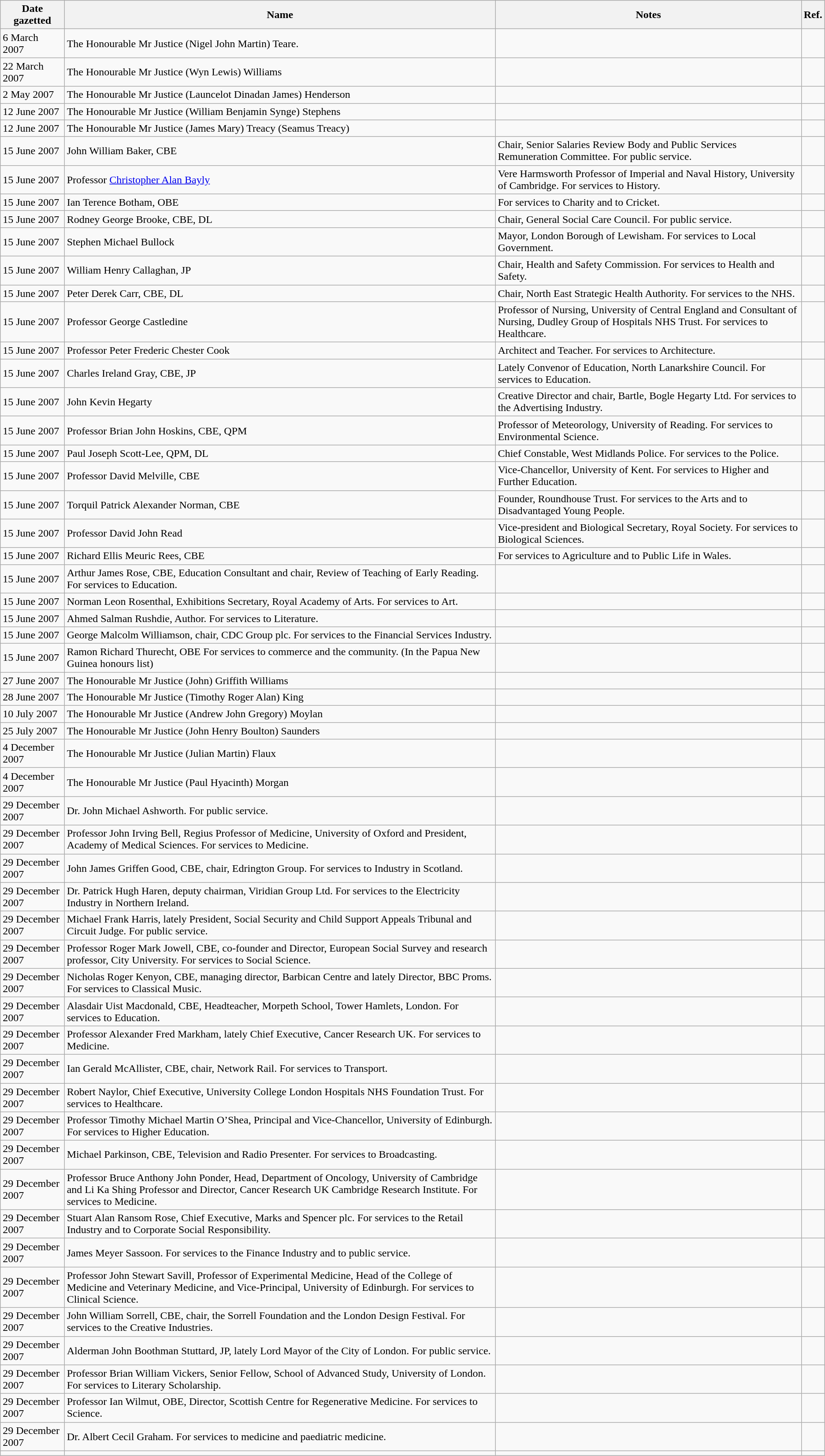<table class="wikitable">
<tr>
<th>Date gazetted</th>
<th>Name</th>
<th>Notes</th>
<th>Ref.</th>
</tr>
<tr>
<td>6 March 2007</td>
<td>The Honourable Mr Justice (Nigel John Martin) Teare.</td>
<td></td>
<td></td>
</tr>
<tr>
<td>22 March 2007</td>
<td>The Honourable Mr Justice (Wyn Lewis) Williams</td>
<td></td>
<td></td>
</tr>
<tr>
<td>2 May 2007</td>
<td>The Honourable Mr Justice (Launcelot Dinadan James) Henderson</td>
<td></td>
<td></td>
</tr>
<tr>
<td>12 June 2007</td>
<td>The Honourable Mr Justice (William Benjamin Synge) Stephens</td>
<td></td>
<td></td>
</tr>
<tr>
<td>12 June 2007</td>
<td>The Honourable Mr Justice (James Mary) Treacy (Seamus Treacy)</td>
<td></td>
<td></td>
</tr>
<tr>
<td>15 June 2007</td>
<td>John William Baker, CBE</td>
<td>Chair, Senior Salaries Review Body and Public Services Remuneration Committee. For public service.</td>
<td></td>
</tr>
<tr>
<td>15 June 2007</td>
<td>Professor <a href='#'>Christopher Alan Bayly</a></td>
<td>Vere Harmsworth Professor of Imperial and Naval History, University of Cambridge. For services to History.</td>
<td></td>
</tr>
<tr>
<td>15 June 2007</td>
<td>Ian Terence Botham, OBE</td>
<td>For services to Charity and to Cricket.</td>
<td></td>
</tr>
<tr>
<td>15 June 2007</td>
<td>Rodney George Brooke, CBE, DL</td>
<td>Chair, General Social Care Council. For public service.</td>
<td></td>
</tr>
<tr>
<td>15 June 2007</td>
<td>Stephen Michael Bullock</td>
<td>Mayor, London Borough of Lewisham. For services to Local Government.</td>
<td></td>
</tr>
<tr>
<td>15 June 2007</td>
<td>William Henry Callaghan, JP</td>
<td>Chair, Health and Safety Commission. For services to Health and Safety.</td>
<td></td>
</tr>
<tr>
<td>15 June 2007</td>
<td>Peter Derek Carr, CBE, DL</td>
<td>Chair, North East Strategic Health Authority. For services to the NHS.</td>
<td></td>
</tr>
<tr>
<td>15 June 2007</td>
<td>Professor George Castledine</td>
<td>Professor of Nursing, University of Central England and Consultant of Nursing, Dudley Group of Hospitals NHS Trust. For services to Healthcare.</td>
<td></td>
</tr>
<tr>
<td>15 June 2007</td>
<td>Professor Peter Frederic Chester Cook</td>
<td>Architect and Teacher. For services to Architecture.</td>
<td></td>
</tr>
<tr>
<td>15 June 2007</td>
<td>Charles Ireland Gray, CBE, JP</td>
<td>Lately Convenor of Education, North Lanarkshire Council. For services to Education.</td>
<td></td>
</tr>
<tr>
<td>15 June 2007</td>
<td>John Kevin Hegarty</td>
<td>Creative Director and chair, Bartle, Bogle Hegarty Ltd. For services to the Advertising Industry.</td>
<td></td>
</tr>
<tr>
<td>15 June 2007</td>
<td>Professor Brian John Hoskins, CBE, QPM</td>
<td>Professor of Meteorology, University of Reading. For services to Environmental Science.</td>
<td></td>
</tr>
<tr>
<td>15 June 2007</td>
<td>Paul Joseph Scott-Lee, QPM, DL</td>
<td>Chief Constable, West Midlands Police. For services to the Police.</td>
<td></td>
</tr>
<tr>
<td>15 June 2007</td>
<td>Professor David Melville, CBE</td>
<td>Vice-Chancellor, University of Kent. For services to Higher and Further Education.</td>
<td></td>
</tr>
<tr>
<td>15 June 2007</td>
<td>Torquil Patrick Alexander Norman, CBE</td>
<td>Founder, Roundhouse Trust. For services to the Arts and to Disadvantaged Young People.</td>
<td></td>
</tr>
<tr>
<td>15 June 2007</td>
<td>Professor David John Read</td>
<td>Vice-president and Biological Secretary, Royal Society. For services to Biological Sciences.</td>
<td></td>
</tr>
<tr>
<td>15 June 2007</td>
<td>Richard Ellis Meuric Rees, CBE</td>
<td>For services to Agriculture and to Public Life in Wales.</td>
<td></td>
</tr>
<tr>
<td>15 June 2007</td>
<td>Arthur James Rose, CBE, Education Consultant and chair, Review of Teaching of Early Reading. For services to Education.</td>
<td></td>
<td></td>
</tr>
<tr>
<td>15 June 2007</td>
<td>Norman Leon Rosenthal, Exhibitions Secretary, Royal Academy of Arts. For services to Art.</td>
<td></td>
<td></td>
</tr>
<tr>
<td>15 June 2007</td>
<td>Ahmed Salman Rushdie, Author. For services to Literature.</td>
<td></td>
<td></td>
</tr>
<tr>
<td>15 June 2007</td>
<td>George Malcolm Williamson, chair, CDC Group plc. For services to the Financial Services Industry.</td>
<td></td>
<td></td>
</tr>
<tr>
<td>15 June 2007</td>
<td>Ramon Richard Thurecht, OBE For services to commerce and the community. (In the Papua New Guinea honours list)</td>
<td></td>
<td></td>
</tr>
<tr>
<td>27 June 2007</td>
<td>The Honourable Mr Justice (John) Griffith Williams</td>
<td></td>
<td></td>
</tr>
<tr>
<td>28 June 2007</td>
<td>The Honourable Mr Justice (Timothy Roger Alan) King</td>
<td></td>
<td></td>
</tr>
<tr>
<td>10 July 2007</td>
<td>The Honourable Mr Justice (Andrew John Gregory) Moylan</td>
<td></td>
<td></td>
</tr>
<tr>
<td>25 July 2007</td>
<td>The Honourable Mr Justice (John Henry Boulton) Saunders</td>
<td></td>
<td></td>
</tr>
<tr>
<td>4 December 2007</td>
<td>The Honourable Mr Justice (Julian Martin) Flaux</td>
<td></td>
<td></td>
</tr>
<tr>
<td>4 December 2007</td>
<td>The Honourable Mr Justice (Paul Hyacinth) Morgan</td>
<td></td>
<td></td>
</tr>
<tr>
<td>29 December 2007</td>
<td>Dr. John Michael Ashworth. For public service.</td>
<td></td>
<td></td>
</tr>
<tr>
<td>29 December 2007</td>
<td>Professor John Irving Bell, Regius Professor of Medicine, University of Oxford and President, Academy of Medical Sciences. For services to Medicine.</td>
<td></td>
<td></td>
</tr>
<tr>
<td>29 December 2007</td>
<td>John James Griffen Good, CBE, chair, Edrington Group. For services to Industry in Scotland.</td>
<td></td>
<td></td>
</tr>
<tr>
<td>29 December 2007</td>
<td>Dr. Patrick Hugh Haren, deputy chairman, Viridian Group Ltd. For services to the Electricity Industry in Northern Ireland.</td>
<td></td>
<td></td>
</tr>
<tr>
<td>29 December 2007</td>
<td>Michael Frank Harris, lately President, Social Security and Child Support Appeals Tribunal and Circuit Judge. For public service.</td>
<td></td>
<td></td>
</tr>
<tr>
<td>29 December 2007</td>
<td>Professor Roger Mark Jowell, CBE, co-founder and Director, European Social Survey and research professor, City University. For services to Social Science.</td>
<td></td>
<td></td>
</tr>
<tr>
<td>29 December 2007</td>
<td>Nicholas Roger Kenyon, CBE, managing director, Barbican Centre and lately Director, BBC Proms. For services to Classical Music.</td>
<td></td>
<td></td>
</tr>
<tr>
<td>29 December 2007</td>
<td>Alasdair Uist Macdonald, CBE, Headteacher, Morpeth School, Tower Hamlets, London. For services to Education.</td>
<td></td>
<td></td>
</tr>
<tr>
<td>29 December 2007</td>
<td>Professor Alexander Fred Markham, lately Chief Executive, Cancer Research UK. For services to Medicine.</td>
<td></td>
<td></td>
</tr>
<tr>
<td>29 December 2007</td>
<td>Ian Gerald McAllister, CBE, chair, Network Rail. For services to Transport.</td>
<td></td>
<td></td>
</tr>
<tr>
<td>29 December 2007</td>
<td>Robert Naylor, Chief Executive, University College London Hospitals NHS Foundation Trust. For services to Healthcare.</td>
<td></td>
<td></td>
</tr>
<tr>
<td>29 December 2007</td>
<td>Professor Timothy Michael Martin O’Shea, Principal and Vice-Chancellor, University of Edinburgh. For services to Higher Education.</td>
<td></td>
<td></td>
</tr>
<tr>
<td>29 December 2007</td>
<td>Michael Parkinson, CBE, Television and Radio Presenter. For services to Broadcasting.</td>
<td></td>
<td></td>
</tr>
<tr>
<td>29 December 2007</td>
<td>Professor Bruce Anthony John Ponder, Head, Department of Oncology, University of Cambridge and Li Ka Shing Professor and Director, Cancer Research UK Cambridge Research Institute. For services to Medicine.</td>
<td></td>
<td></td>
</tr>
<tr>
<td>29 December 2007</td>
<td>Stuart Alan Ransom Rose, Chief Executive, Marks and Spencer plc. For services to the Retail Industry and to Corporate Social Responsibility.</td>
<td></td>
<td></td>
</tr>
<tr>
<td>29 December 2007</td>
<td>James Meyer Sassoon. For services to the Finance Industry and to public service.</td>
<td></td>
<td></td>
</tr>
<tr>
<td>29 December 2007</td>
<td>Professor John Stewart Savill, Professor of Experimental Medicine, Head of the College of Medicine and Veterinary Medicine, and Vice-Principal, University of Edinburgh. For services to Clinical Science.</td>
<td></td>
<td></td>
</tr>
<tr>
<td>29 December 2007</td>
<td>John William Sorrell, CBE, chair, the Sorrell Foundation and the London Design Festival. For services to the Creative Industries.</td>
<td></td>
<td></td>
</tr>
<tr>
<td>29 December 2007</td>
<td>Alderman John Boothman Stuttard, JP, lately Lord Mayor of the City of London. For public service.</td>
<td></td>
<td></td>
</tr>
<tr>
<td>29 December 2007</td>
<td>Professor Brian William Vickers, Senior Fellow, School of Advanced Study, University of London. For services to Literary Scholarship.</td>
<td></td>
<td></td>
</tr>
<tr>
<td>29 December 2007</td>
<td>Professor Ian Wilmut, OBE, Director, Scottish Centre for Regenerative Medicine. For services to Science.</td>
<td></td>
<td></td>
</tr>
<tr>
<td>29 December 2007</td>
<td>Dr. Albert Cecil Graham. For services to medicine and paediatric medicine.</td>
<td></td>
<td></td>
</tr>
<tr>
<td></td>
<td></td>
<td></td>
<td></td>
</tr>
</table>
